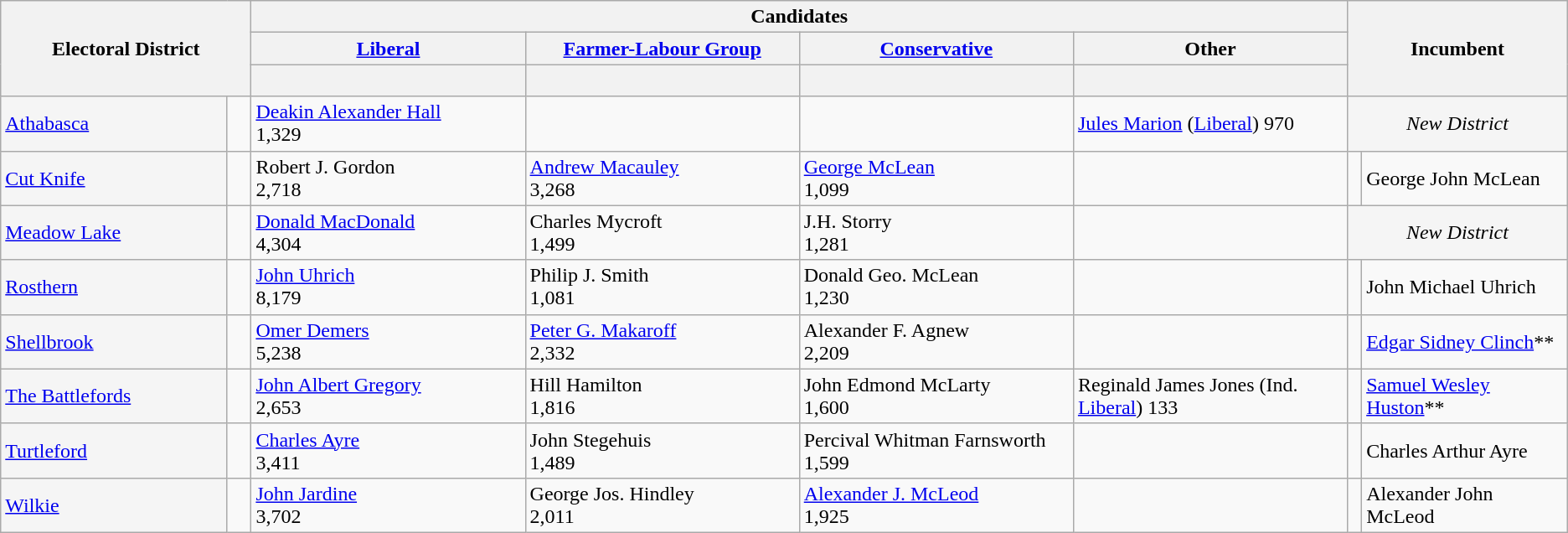<table class="wikitable">
<tr>
<th width=16% rowspan=3 colspan=2>Electoral District</th>
<th colspan=4>Candidates</th>
<th width=14% rowspan=3 colspan=2>Incumbent</th>
</tr>
<tr>
<th width=17.5%><a href='#'>Liberal</a></th>
<th width=17.5%><a href='#'>Farmer-Labour Group</a></th>
<th width=17.5%><a href='#'>Conservative</a></th>
<th width=17.5%>Other</th>
</tr>
<tr>
<th width=17.5% > </th>
<th width=17.5% > </th>
<th width=17.5% > </th>
<th width=17.5% > </th>
</tr>
<tr>
<td bgcolor=whitesmoke><a href='#'>Athabasca</a></td>
<td> </td>
<td><a href='#'>Deakin Alexander Hall</a><br>1,329</td>
<td></td>
<td></td>
<td><a href='#'>Jules Marion</a> (<a href='#'>Liberal</a>) 970</td>
<td colspan=2  style="background:whitesmoke; text-align:center;"><em>New District</em></td>
</tr>
<tr>
<td bgcolor=whitesmoke><a href='#'>Cut Knife</a></td>
<td> </td>
<td>Robert J. Gordon<br>2,718</td>
<td><a href='#'>Andrew Macauley</a><br>3,268</td>
<td><a href='#'>George McLean</a><br>1,099</td>
<td></td>
<td> </td>
<td>George John McLean</td>
</tr>
<tr>
<td bgcolor=whitesmoke><a href='#'>Meadow Lake</a></td>
<td> </td>
<td><a href='#'>Donald MacDonald</a><br>4,304</td>
<td>Charles Mycroft<br>1,499</td>
<td>J.H. Storry<br>1,281</td>
<td></td>
<td colspan=2  style="background:whitesmoke; text-align:center;"><em>New District</em></td>
</tr>
<tr>
<td bgcolor=whitesmoke><a href='#'>Rosthern</a></td>
<td> </td>
<td><a href='#'>John Uhrich</a><br>8,179</td>
<td>Philip J. Smith<br>1,081</td>
<td>Donald Geo. McLean<br>1,230</td>
<td></td>
<td> </td>
<td>John Michael Uhrich</td>
</tr>
<tr>
<td bgcolor=whitesmoke><a href='#'>Shellbrook</a></td>
<td> </td>
<td><a href='#'>Omer Demers</a><br>5,238</td>
<td><a href='#'>Peter G. Makaroff</a><br>2,332</td>
<td>Alexander F. Agnew<br>2,209</td>
<td></td>
<td> </td>
<td><a href='#'>Edgar Sidney Clinch</a>**</td>
</tr>
<tr>
<td bgcolor=whitesmoke><a href='#'>The Battlefords</a></td>
<td> </td>
<td><a href='#'>John Albert Gregory</a><br>2,653</td>
<td>Hill Hamilton<br>1,816</td>
<td>John Edmond McLarty<br>1,600</td>
<td>Reginald James Jones (Ind. <a href='#'>Liberal</a>) 133</td>
<td> </td>
<td><a href='#'>Samuel Wesley Huston</a>**</td>
</tr>
<tr>
<td bgcolor=whitesmoke><a href='#'>Turtleford</a></td>
<td> </td>
<td><a href='#'>Charles Ayre</a><br>3,411</td>
<td>John Stegehuis<br>1,489</td>
<td>Percival Whitman Farnsworth<br>1,599</td>
<td></td>
<td> </td>
<td>Charles Arthur Ayre</td>
</tr>
<tr>
<td bgcolor=whitesmoke><a href='#'>Wilkie</a></td>
<td> </td>
<td><a href='#'>John Jardine</a><br>3,702</td>
<td>George Jos. Hindley<br>2,011</td>
<td><a href='#'>Alexander J. McLeod</a><br>1,925</td>
<td></td>
<td> </td>
<td>Alexander John McLeod</td>
</tr>
</table>
